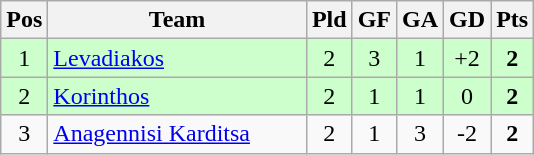<table class="wikitable" style="text-align: center;">
<tr>
<th>Pos</th>
<th width=165>Team</th>
<th>Pld</th>
<th>GF</th>
<th>GA</th>
<th>GD</th>
<th>Pts</th>
</tr>
<tr bgcolor="#ccffcc">
<td>1</td>
<td align=left><a href='#'>Levadiakos</a></td>
<td>2</td>
<td>3</td>
<td>1</td>
<td>+2</td>
<td><strong>2</strong></td>
</tr>
<tr bgcolor="#ccffcc">
<td>2</td>
<td align=left><a href='#'>Korinthos</a></td>
<td>2</td>
<td>1</td>
<td>1</td>
<td>0</td>
<td><strong>2</strong></td>
</tr>
<tr>
<td>3</td>
<td align=left><a href='#'>Anagennisi Karditsa</a></td>
<td>2</td>
<td>1</td>
<td>3</td>
<td>-2</td>
<td><strong>2</strong></td>
</tr>
</table>
